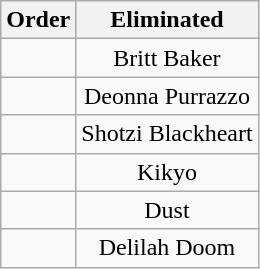<table class="wikitable sortable" style="text-align:center;">
<tr>
<th>Order</th>
<th>Eliminated</th>
</tr>
<tr>
<td></td>
<td>Britt Baker</td>
</tr>
<tr>
<td></td>
<td>Deonna Purrazzo</td>
</tr>
<tr>
<td></td>
<td>Shotzi Blackheart</td>
</tr>
<tr>
<td></td>
<td>Kikyo</td>
</tr>
<tr>
<td></td>
<td>Dust</td>
</tr>
<tr>
<td></td>
<td>Delilah Doom</td>
</tr>
</table>
